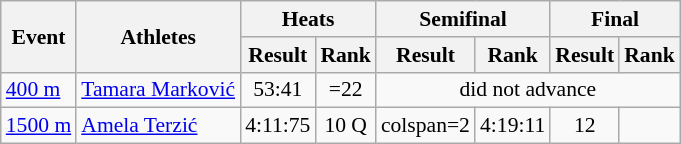<table class="wikitable" border="1" style="font-size:90%">
<tr>
<th rowspan=2>Event</th>
<th rowspan=2>Athletes</th>
<th colspan=2>Heats</th>
<th colspan=2>Semifinal</th>
<th colspan=2>Final</th>
</tr>
<tr>
<th>Result</th>
<th>Rank</th>
<th>Result</th>
<th>Rank</th>
<th>Result</th>
<th>Rank</th>
</tr>
<tr>
<td><a href='#'>400 m</a></td>
<td><a href='#'>Tamara Marković</a></td>
<td align=center>53:41</td>
<td align=center>=22</td>
<td align=center colspan=4>did not advance</td>
</tr>
<tr>
<td><a href='#'>1500 m</a></td>
<td><a href='#'>Amela Terzić</a></td>
<td align=center>4:11:75</td>
<td align=center>10 Q</td>
<td>colspan=2 </td>
<td align=center>4:19:11</td>
<td align=center>12</td>
</tr>
</table>
